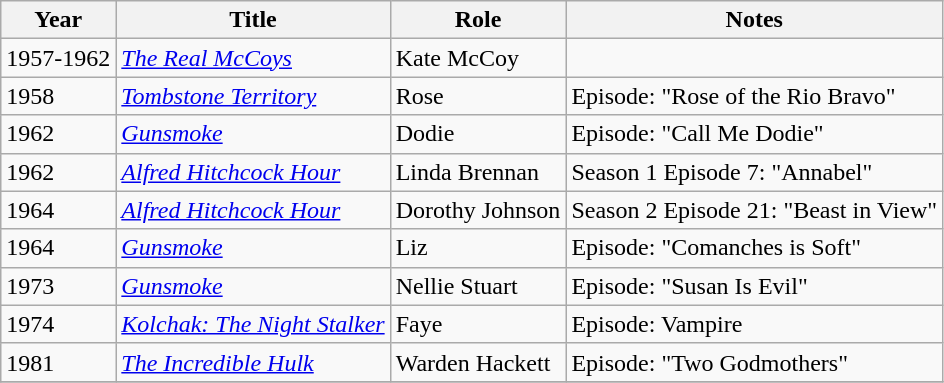<table class="wikitable sortable">
<tr>
<th>Year</th>
<th>Title</th>
<th>Role</th>
<th class="unsortable">Notes</th>
</tr>
<tr>
<td>1957-1962</td>
<td><em><a href='#'>The Real McCoys</a></em></td>
<td>Kate McCoy</td>
<td></td>
</tr>
<tr>
<td>1958</td>
<td><em><a href='#'>Tombstone Territory</a></em></td>
<td>Rose</td>
<td>Episode: "Rose of the Rio Bravo"</td>
</tr>
<tr>
<td>1962</td>
<td><em><a href='#'>Gunsmoke</a></em></td>
<td>Dodie</td>
<td>Episode: "Call Me Dodie"</td>
</tr>
<tr>
<td>1962</td>
<td><em><a href='#'>Alfred Hitchcock Hour</a></em></td>
<td>Linda Brennan</td>
<td>Season 1 Episode 7: "Annabel"</td>
</tr>
<tr>
<td>1964</td>
<td><em><a href='#'>Alfred Hitchcock Hour</a></em></td>
<td>Dorothy Johnson</td>
<td>Season 2 Episode 21: "Beast in View"</td>
</tr>
<tr>
<td>1964</td>
<td><em><a href='#'>Gunsmoke</a></em></td>
<td>Liz</td>
<td>Episode: "Comanches is Soft"</td>
</tr>
<tr>
<td>1973</td>
<td><em><a href='#'>Gunsmoke</a></em></td>
<td>Nellie Stuart</td>
<td>Episode: "Susan Is Evil"</td>
</tr>
<tr>
<td>1974</td>
<td><em><a href='#'>Kolchak: The Night Stalker</a></em></td>
<td>Faye</td>
<td>Episode: Vampire</td>
</tr>
<tr 1976 The Bionic Woman. Reverend Mother>
<td>1981</td>
<td><em><a href='#'>The Incredible Hulk</a></em></td>
<td>Warden Hackett</td>
<td>Episode: "Two Godmothers"</td>
</tr>
<tr>
</tr>
</table>
